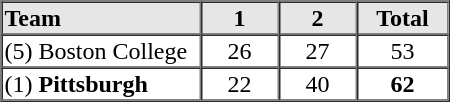<table border=1 cellspacing=0 width=300 style="margin-left:3em;">
<tr style="text-align:center; background-color:#e6e6e6;">
<th align=left width=25%>Team</th>
<th width=10%>1</th>
<th width=10%>2</th>
<th width=10%>Total</th>
</tr>
<tr style="text-align:center;">
<td align=left>(5) Boston College</td>
<td>26</td>
<td>27</td>
<td>53</td>
</tr>
<tr style="text-align:center;">
<td align=left>(1) <strong>Pittsburgh</strong></td>
<td>22</td>
<td>40</td>
<td><strong>62</strong></td>
</tr>
<tr style="text-align:center;">
</tr>
</table>
